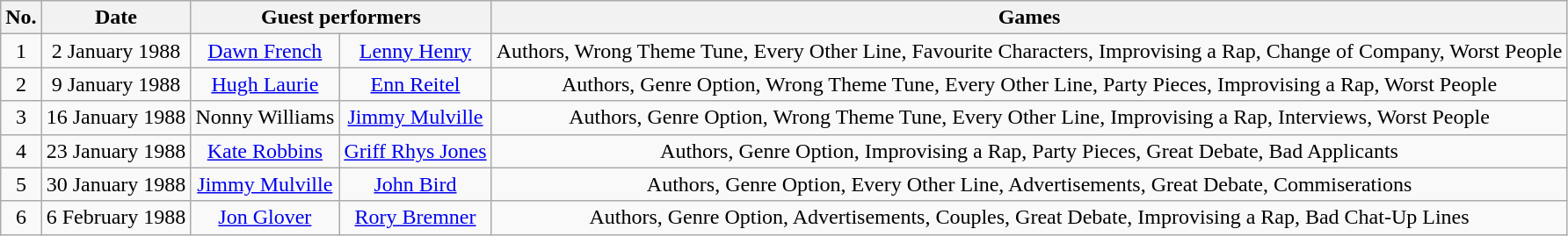<table class="wikitable" border="1" style="text-align: center;">
<tr>
<th><abbr>No.</abbr></th>
<th>Date</th>
<th colspan = 2>Guest performers</th>
<th>Games</th>
</tr>
<tr>
<td>1</td>
<td>2 January 1988</td>
<td><a href='#'>Dawn French</a></td>
<td><a href='#'>Lenny Henry</a></td>
<td>Authors, Wrong Theme Tune, Every Other Line, Favourite Characters, Improvising a Rap, Change of Company, Worst People</td>
</tr>
<tr>
<td>2</td>
<td>9 January 1988</td>
<td><a href='#'>Hugh Laurie</a></td>
<td><a href='#'>Enn Reitel</a></td>
<td>Authors, Genre Option, Wrong Theme Tune, Every Other Line, Party Pieces, Improvising a Rap, Worst People</td>
</tr>
<tr>
<td>3</td>
<td>16 January 1988</td>
<td>Nonny Williams</td>
<td><a href='#'>Jimmy Mulville</a></td>
<td>Authors, Genre Option, Wrong Theme Tune, Every Other Line, Improvising a Rap, Interviews, Worst People</td>
</tr>
<tr>
<td>4</td>
<td>23 January 1988</td>
<td><a href='#'>Kate Robbins</a></td>
<td><a href='#'>Griff Rhys Jones</a></td>
<td>Authors, Genre Option, Improvising a Rap, Party Pieces, Great Debate, Bad Applicants</td>
</tr>
<tr>
<td>5</td>
<td>30 January 1988</td>
<td><a href='#'>Jimmy Mulville</a></td>
<td><a href='#'>John Bird</a></td>
<td>Authors, Genre Option, Every Other Line, Advertisements, Great Debate, Commiserations</td>
</tr>
<tr>
<td>6</td>
<td>6 February 1988</td>
<td><a href='#'>Jon Glover</a></td>
<td><a href='#'>Rory Bremner</a></td>
<td>Authors, Genre Option, Advertisements, Couples, Great Debate, Improvising a Rap, Bad Chat-Up Lines</td>
</tr>
</table>
